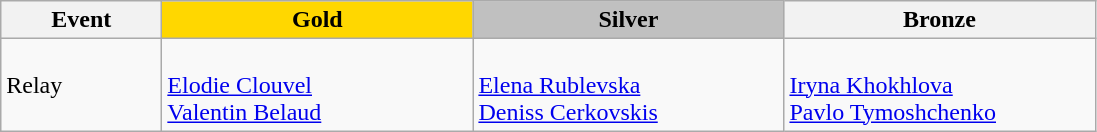<table class="wikitable">
<tr>
<th width="100">Event</th>
<th style="background-color:gold;" width="200"> Gold</th>
<th style="background-color:silver;" width="200"> Silver</th>
<th style="background-color:##CC9966;" width="200"> Bronze</th>
</tr>
<tr>
<td>Relay</td>
<td><br><a href='#'>Elodie Clouvel</a><br><a href='#'>Valentin Belaud</a></td>
<td><br><a href='#'>Elena Rublevska</a><br><a href='#'>Deniss Cerkovskis</a></td>
<td><br><a href='#'>Iryna Khokhlova</a><br><a href='#'>Pavlo Tymoshchenko</a></td>
</tr>
</table>
